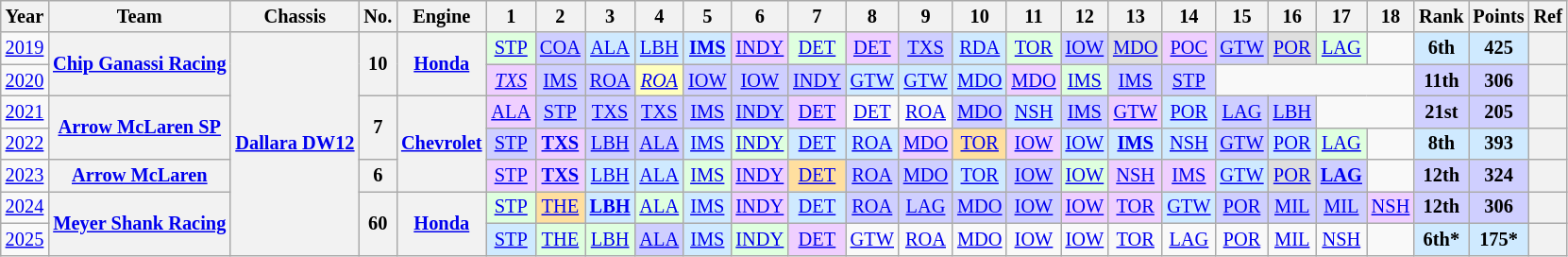<table class="wikitable" style="text-align:center; font-size:85%">
<tr>
<th>Year</th>
<th>Team</th>
<th>Chassis</th>
<th>No.</th>
<th>Engine</th>
<th>1</th>
<th>2</th>
<th>3</th>
<th>4</th>
<th>5</th>
<th>6</th>
<th>7</th>
<th>8</th>
<th>9</th>
<th>10</th>
<th>11</th>
<th>12</th>
<th>13</th>
<th>14</th>
<th>15</th>
<th>16</th>
<th>17</th>
<th>18</th>
<th>Rank</th>
<th>Points</th>
<th>Ref</th>
</tr>
<tr>
<td><a href='#'>2019</a></td>
<th rowspan=2 nowrap><a href='#'>Chip Ganassi Racing</a></th>
<th rowspan=7 nowrap><a href='#'>Dallara DW12</a></th>
<th rowspan=2>10</th>
<th rowspan=2><a href='#'>Honda</a></th>
<td style="background:#DFFFDF;"><a href='#'>STP</a><br></td>
<td style="background:#CFCFFF;"><a href='#'>COA</a><br></td>
<td style="background:#CFEAFF;"><a href='#'>ALA</a><br></td>
<td style="background:#CFEAFF;"><a href='#'>LBH</a><br></td>
<td style="background:#CFEAFF;"><strong><a href='#'>IMS</a></strong><br></td>
<td style="background:#EFCFFF;"><a href='#'>INDY</a><br></td>
<td style="background:#DFFFDF;"><a href='#'>DET</a><br></td>
<td style="background:#EFCFFF;"><a href='#'>DET</a><br></td>
<td style="background:#CFCFFF;"><a href='#'>TXS</a><br></td>
<td style="background:#CFEAFF;"><a href='#'>RDA</a><br></td>
<td style="background:#DFFFDF;"><a href='#'>TOR</a><br></td>
<td style="background:#CFCFFF;"><a href='#'>IOW</a><br></td>
<td style="background:#DFDFDF;"><a href='#'>MDO</a><br></td>
<td style="background:#EFCFFF;"><a href='#'>POC</a><br></td>
<td style="background:#CFCFFF;"><a href='#'>GTW</a><br></td>
<td style="background:#DFDFDF;"><a href='#'>POR</a><br></td>
<td style="background:#DFFFDF;"><a href='#'>LAG</a><br></td>
<td></td>
<th style="background:#CFEAFF;">6th</th>
<th style="background:#CFEAFF;">425</th>
<th></th>
</tr>
<tr>
<td><a href='#'>2020</a></td>
<td style="background:#EFCFFF;"><em><a href='#'>TXS</a></em><br></td>
<td style="background:#CFCFFF;"><a href='#'>IMS</a><br></td>
<td style="background:#CFCFFF;"><a href='#'>ROA</a><br></td>
<td style="background:#FFFFBF;"><em><a href='#'>ROA</a></em><br></td>
<td style="background:#CFCFFF;"><a href='#'>IOW</a><br></td>
<td style="background:#CFCFFF;"><a href='#'>IOW</a><br></td>
<td style="background:#CFCFFF;"><a href='#'>INDY</a><br></td>
<td style="background:#CFEAFF;"><a href='#'>GTW</a><br></td>
<td style="background:#CFEAFF;"><a href='#'>GTW</a><br></td>
<td style="background:#CFEAFF;"><a href='#'>MDO</a><br></td>
<td style="background:#EFCFFF;"><a href='#'>MDO</a><br></td>
<td style="background:#DFFFDF;"><a href='#'>IMS</a><br></td>
<td style="background:#CFCFFF;"><a href='#'>IMS</a><br></td>
<td style="background:#CFCFFF;"><a href='#'>STP</a><br></td>
<td colspan=4></td>
<th style="background:#CFCFFF;">11th</th>
<th style="background:#CFCFFF;">306</th>
<th></th>
</tr>
<tr>
<td><a href='#'>2021</a></td>
<th rowspan=2 nowrap><a href='#'>Arrow McLaren SP</a></th>
<th rowspan=2>7</th>
<th rowspan=3><a href='#'>Chevrolet</a></th>
<td style="background:#EFCFFF;"><a href='#'>ALA</a><br></td>
<td style="background:#CFCFFF;"><a href='#'>STP</a><br></td>
<td style="background:#CFCFFF;"><a href='#'>TXS</a><br></td>
<td style="background:#CFCFFF;"><a href='#'>TXS</a><br></td>
<td style="background:#CFCFFF;"><a href='#'>IMS</a><br></td>
<td style="background:#CFCFFF;"><a href='#'>INDY</a><br></td>
<td style="background:#EFCFFF;"><a href='#'>DET</a><br></td>
<td><a href='#'>DET</a></td>
<td><a href='#'>ROA</a></td>
<td style="background:#CFCFFF;"><a href='#'>MDO</a><br></td>
<td style="background:#CFEAFF;"><a href='#'>NSH</a><br></td>
<td style="background:#CFCFFF;"><a href='#'>IMS</a><br></td>
<td style="background:#EFCFFF;"><a href='#'>GTW</a><br></td>
<td style="background:#CFEAFF;"><a href='#'>POR</a><br></td>
<td style="background:#CFCFFF;"><a href='#'>LAG</a><br></td>
<td style="background:#CFCFFF;"><a href='#'>LBH</a><br></td>
<td colspan=2></td>
<th style="background:#CFCFFF;">21st</th>
<th style="background:#CFCFFF;">205</th>
<th></th>
</tr>
<tr>
<td><a href='#'>2022</a></td>
<td style="background:#CFCFFF;"><a href='#'>STP</a><br></td>
<td style="background:#EFCFFF;"><strong><a href='#'>TXS</a></strong><br></td>
<td style="background:#CFCFFF;"><a href='#'>LBH</a><br></td>
<td style="background:#CFCFFF;"><a href='#'>ALA</a><br></td>
<td style="background:#CFEAFF;"><a href='#'>IMS</a><br></td>
<td style="background:#DFFFDF;"><a href='#'>INDY</a><br></td>
<td style="background:#CFEAFF;"><a href='#'>DET</a><br></td>
<td style="background:#CFEAFF;"><a href='#'>ROA</a><br></td>
<td style="background:#EFCFFF;"><a href='#'>MDO</a><br></td>
<td style="background:#FFDF9F;"><a href='#'>TOR</a><br></td>
<td style="background:#EFCFFF;"><a href='#'>IOW</a><br></td>
<td style="background:#CFEAFF;"><a href='#'>IOW</a><br></td>
<td style="background:#CFEAFF;"><a href='#'><strong>IMS</strong></a><br></td>
<td style="background:#CFEAFF;"><a href='#'>NSH</a><br></td>
<td style="background:#CFCFFF;"><a href='#'>GTW</a><br></td>
<td style="background:#CFEAFF;"><a href='#'>POR</a><br></td>
<td style="background:#DFFFDF;"><a href='#'>LAG</a><br></td>
<td></td>
<th style="background:#CFEAFF;">8th</th>
<th style="background:#CFEAFF;">393</th>
<th></th>
</tr>
<tr>
<td><a href='#'>2023</a></td>
<th rowspan=1 nowrap><a href='#'>Arrow McLaren</a></th>
<th>6</th>
<td style="background:#EFCFFF;"><a href='#'>STP</a><br></td>
<td style="background:#EFCFFF;"><strong><a href='#'>TXS</a></strong><br></td>
<td style="background:#CFEAFF;"><a href='#'>LBH</a><br></td>
<td style="background:#CFEAFF;"><a href='#'>ALA</a><br></td>
<td style="background:#DFFFDF;"><a href='#'>IMS</a><br></td>
<td style="background:#EFCFFF;"><a href='#'>INDY</a><br></td>
<td style="background:#FFDF9F;"><a href='#'>DET</a><br></td>
<td style="background:#CFCFFF;"><a href='#'>ROA</a><br></td>
<td style="background:#CFCFFF;"><a href='#'>MDO</a><br></td>
<td style="background:#CFEAFF;"><a href='#'>TOR</a><br></td>
<td style="background:#CFCFFF;"><a href='#'>IOW</a><br></td>
<td style="background:#DFFFDF;"><a href='#'>IOW</a><br></td>
<td style="background:#EFCFFF;"><a href='#'>NSH</a><br></td>
<td style="background:#EFCFFF;"><a href='#'>IMS</a><br></td>
<td style="background:#CFEAFF;"><a href='#'>GTW</a><br></td>
<td style="background:#DFDFDF;"><a href='#'>POR</a><br></td>
<td style="background:#CFCFFF;"><strong><a href='#'>LAG</a></strong><br></td>
<td></td>
<th style="background:#CFCFFF;">12th</th>
<th style="background:#CFCFFF;">324</th>
<th></th>
</tr>
<tr>
<td><a href='#'>2024</a></td>
<th rowspan=2 nowrap><a href='#'>Meyer Shank Racing</a></th>
<th rowspan=2 nowrap>60</th>
<th rowspan=2><a href='#'>Honda</a></th>
<td style="background:#DFFFDF;"><a href='#'>STP</a><br></td>
<td style="background:#FFDF9F;"><a href='#'>THE</a><br></td>
<td style="background:#CFEAFF;"><strong><a href='#'>LBH</a></strong><br></td>
<td style="background:#DFFFDF;"><a href='#'>ALA</a><br></td>
<td style="background:#CFEAFF;"><a href='#'>IMS</a><br></td>
<td style="background:#EFCFFF;"><a href='#'>INDY</a><br></td>
<td style="background:#CFEAFF;"><a href='#'>DET</a><br></td>
<td style="background:#CFCFFF;"><a href='#'>ROA</a><br></td>
<td style="background:#CFCFFF;"><a href='#'>LAG</a><br></td>
<td style="background:#CFCFFF;"><a href='#'>MDO</a><br></td>
<td style="background:#CFCFFF;"><a href='#'>IOW</a><br></td>
<td style="background:#EFCFFF;"><a href='#'>IOW</a><br></td>
<td style="background:#EFCFFF;"><a href='#'>TOR</a><br></td>
<td style="background:#CFEAFF;"><a href='#'>GTW</a><br></td>
<td style="background:#CFCFFF;"><a href='#'>POR</a><br></td>
<td style="background:#CFCFFF;"><a href='#'>MIL</a><br></td>
<td style="background:#CFCFFF;"><a href='#'>MIL</a><br></td>
<td style="background:#EFCFFF;"><a href='#'>NSH</a><br></td>
<th style="background:#CFCFFF;">12th</th>
<th style="background:#CFCFFF;">306</th>
<th></th>
</tr>
<tr>
<td><a href='#'>2025</a></td>
<td style="background:#CFEAFF;"><a href='#'>STP</a><br></td>
<td style="background:#DFFFDF;"><a href='#'>THE</a><br></td>
<td style="background:#DFFFDF;"><a href='#'>LBH</a><br></td>
<td style="background:#CFCFFF;"><a href='#'>ALA</a><br></td>
<td style="background:#CFEAFF;"><a href='#'>IMS</a><br></td>
<td style="background:#DFFFDF;"><a href='#'>INDY</a><br></td>
<td style="background:#EFCFFF;"><a href='#'>DET</a><br></td>
<td><a href='#'>GTW</a><br></td>
<td><a href='#'>ROA</a><br></td>
<td><a href='#'>MDO</a><br></td>
<td><a href='#'>IOW</a><br></td>
<td><a href='#'>IOW</a><br></td>
<td><a href='#'>TOR</a><br></td>
<td><a href='#'>LAG</a><br></td>
<td><a href='#'>POR</a><br></td>
<td><a href='#'>MIL</a><br></td>
<td><a href='#'>NSH</a><br></td>
<td></td>
<th style="background:#CFEAFF;">6th*</th>
<th style="background:#CFEAFF;">175*</th>
<th></th>
</tr>
</table>
